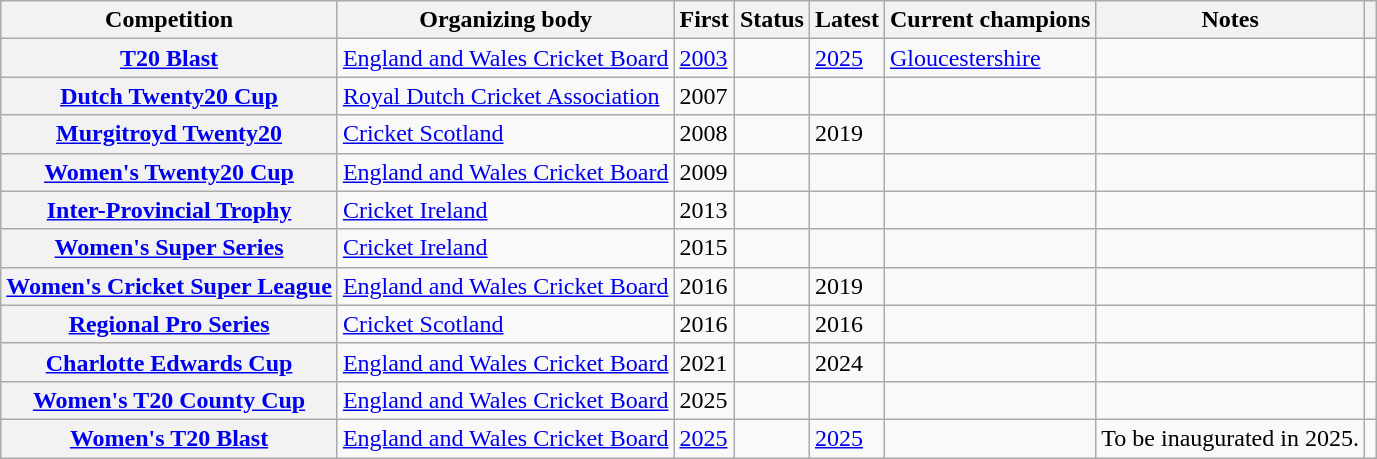<table class="wikitable sortable plainrowheaders">
<tr>
<th scope="col">Competition</th>
<th scope="col">Organizing body</th>
<th scope="col">First</th>
<th scope="col">Status</th>
<th scope="col">Latest</th>
<th scope="col">Current champions</th>
<th scope="col">Notes</th>
<th scope="col" class="unsortable"></th>
</tr>
<tr>
<th scope="row"><a href='#'>T20 Blast</a></th>
<td><a href='#'>England and Wales Cricket Board</a></td>
<td><a href='#'>2003</a></td>
<td></td>
<td><a href='#'>2025</a></td>
<td><a href='#'>Gloucestershire</a></td>
<td></td>
<td></td>
</tr>
<tr>
<th scope="row"><a href='#'>Dutch Twenty20 Cup</a></th>
<td><a href='#'>Royal Dutch Cricket Association</a></td>
<td>2007</td>
<td></td>
<td></td>
<td></td>
<td></td>
<td></td>
</tr>
<tr>
<th scope="row"><a href='#'>Murgitroyd Twenty20</a></th>
<td><a href='#'>Cricket Scotland</a></td>
<td>2008</td>
<td></td>
<td>2019</td>
<td></td>
<td></td>
<td></td>
</tr>
<tr>
<th scope="row"><a href='#'>Women's Twenty20 Cup</a></th>
<td><a href='#'>England and Wales Cricket Board</a></td>
<td>2009</td>
<td></td>
<td></td>
<td></td>
<td></td>
<td></td>
</tr>
<tr>
<th scope="row"><a href='#'>Inter-Provincial Trophy</a></th>
<td><a href='#'>Cricket Ireland</a></td>
<td>2013</td>
<td></td>
<td></td>
<td></td>
<td></td>
<td></td>
</tr>
<tr>
<th scope="row"><a href='#'>Women's Super Series</a></th>
<td><a href='#'>Cricket Ireland</a></td>
<td>2015</td>
<td></td>
<td></td>
<td></td>
<td></td>
<td></td>
</tr>
<tr>
<th scope="row"><a href='#'>Women's Cricket Super League</a></th>
<td><a href='#'>England and Wales Cricket Board</a></td>
<td>2016</td>
<td></td>
<td>2019</td>
<td></td>
<td></td>
<td></td>
</tr>
<tr>
<th scope="row"><a href='#'>Regional Pro Series</a></th>
<td><a href='#'>Cricket Scotland</a></td>
<td>2016</td>
<td></td>
<td>2016</td>
<td></td>
<td></td>
<td></td>
</tr>
<tr>
<th scope="row"><a href='#'>Charlotte Edwards Cup</a></th>
<td><a href='#'>England and Wales Cricket Board</a></td>
<td>2021</td>
<td></td>
<td>2024</td>
<td></td>
<td></td>
<td></td>
</tr>
<tr>
<th scope="row"><a href='#'>Women's T20 County Cup</a></th>
<td><a href='#'>England and Wales Cricket Board</a></td>
<td>2025</td>
<td></td>
<td></td>
<td></td>
<td></td>
<td></td>
</tr>
<tr>
<th scope="row"><a href='#'>Women's T20 Blast</a></th>
<td><a href='#'>England and Wales Cricket Board</a></td>
<td><a href='#'>2025</a></td>
<td></td>
<td><a href='#'>2025</a></td>
<td></td>
<td>To be inaugurated in 2025.</td>
<td></td>
</tr>
</table>
